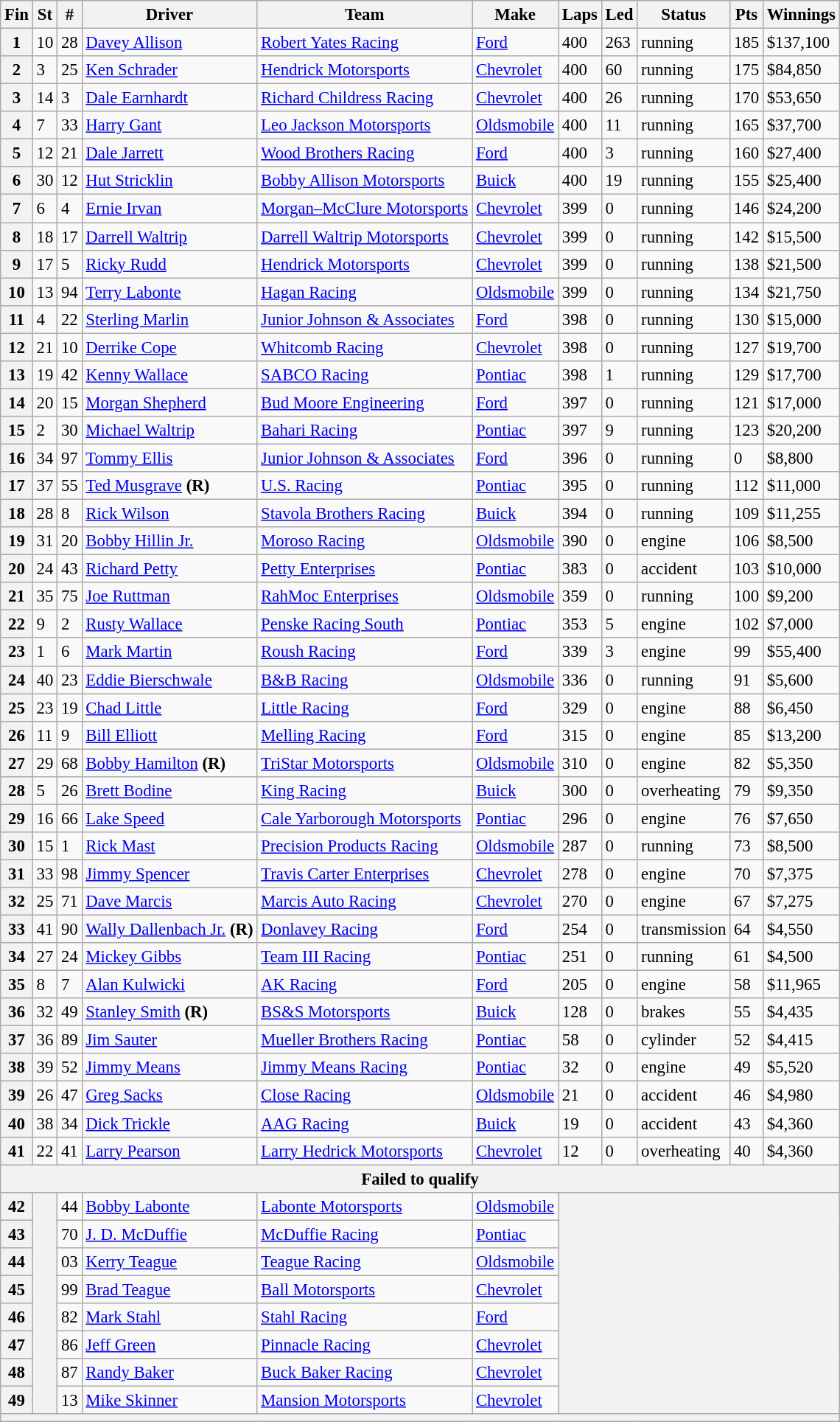<table class="wikitable" style="font-size:95%">
<tr>
<th>Fin</th>
<th>St</th>
<th>#</th>
<th>Driver</th>
<th>Team</th>
<th>Make</th>
<th>Laps</th>
<th>Led</th>
<th>Status</th>
<th>Pts</th>
<th>Winnings</th>
</tr>
<tr>
<th>1</th>
<td>10</td>
<td>28</td>
<td><a href='#'>Davey Allison</a></td>
<td><a href='#'>Robert Yates Racing</a></td>
<td><a href='#'>Ford</a></td>
<td>400</td>
<td>263</td>
<td>running</td>
<td>185</td>
<td>$137,100</td>
</tr>
<tr>
<th>2</th>
<td>3</td>
<td>25</td>
<td><a href='#'>Ken Schrader</a></td>
<td><a href='#'>Hendrick Motorsports</a></td>
<td><a href='#'>Chevrolet</a></td>
<td>400</td>
<td>60</td>
<td>running</td>
<td>175</td>
<td>$84,850</td>
</tr>
<tr>
<th>3</th>
<td>14</td>
<td>3</td>
<td><a href='#'>Dale Earnhardt</a></td>
<td><a href='#'>Richard Childress Racing</a></td>
<td><a href='#'>Chevrolet</a></td>
<td>400</td>
<td>26</td>
<td>running</td>
<td>170</td>
<td>$53,650</td>
</tr>
<tr>
<th>4</th>
<td>7</td>
<td>33</td>
<td><a href='#'>Harry Gant</a></td>
<td><a href='#'>Leo Jackson Motorsports</a></td>
<td><a href='#'>Oldsmobile</a></td>
<td>400</td>
<td>11</td>
<td>running</td>
<td>165</td>
<td>$37,700</td>
</tr>
<tr>
<th>5</th>
<td>12</td>
<td>21</td>
<td><a href='#'>Dale Jarrett</a></td>
<td><a href='#'>Wood Brothers Racing</a></td>
<td><a href='#'>Ford</a></td>
<td>400</td>
<td>3</td>
<td>running</td>
<td>160</td>
<td>$27,400</td>
</tr>
<tr>
<th>6</th>
<td>30</td>
<td>12</td>
<td><a href='#'>Hut Stricklin</a></td>
<td><a href='#'>Bobby Allison Motorsports</a></td>
<td><a href='#'>Buick</a></td>
<td>400</td>
<td>19</td>
<td>running</td>
<td>155</td>
<td>$25,400</td>
</tr>
<tr>
<th>7</th>
<td>6</td>
<td>4</td>
<td><a href='#'>Ernie Irvan</a></td>
<td><a href='#'>Morgan–McClure Motorsports</a></td>
<td><a href='#'>Chevrolet</a></td>
<td>399</td>
<td>0</td>
<td>running</td>
<td>146</td>
<td>$24,200</td>
</tr>
<tr>
<th>8</th>
<td>18</td>
<td>17</td>
<td><a href='#'>Darrell Waltrip</a></td>
<td><a href='#'>Darrell Waltrip Motorsports</a></td>
<td><a href='#'>Chevrolet</a></td>
<td>399</td>
<td>0</td>
<td>running</td>
<td>142</td>
<td>$15,500</td>
</tr>
<tr>
<th>9</th>
<td>17</td>
<td>5</td>
<td><a href='#'>Ricky Rudd</a></td>
<td><a href='#'>Hendrick Motorsports</a></td>
<td><a href='#'>Chevrolet</a></td>
<td>399</td>
<td>0</td>
<td>running</td>
<td>138</td>
<td>$21,500</td>
</tr>
<tr>
<th>10</th>
<td>13</td>
<td>94</td>
<td><a href='#'>Terry Labonte</a></td>
<td><a href='#'>Hagan Racing</a></td>
<td><a href='#'>Oldsmobile</a></td>
<td>399</td>
<td>0</td>
<td>running</td>
<td>134</td>
<td>$21,750</td>
</tr>
<tr>
<th>11</th>
<td>4</td>
<td>22</td>
<td><a href='#'>Sterling Marlin</a></td>
<td><a href='#'>Junior Johnson & Associates</a></td>
<td><a href='#'>Ford</a></td>
<td>398</td>
<td>0</td>
<td>running</td>
<td>130</td>
<td>$15,000</td>
</tr>
<tr>
<th>12</th>
<td>21</td>
<td>10</td>
<td><a href='#'>Derrike Cope</a></td>
<td><a href='#'>Whitcomb Racing</a></td>
<td><a href='#'>Chevrolet</a></td>
<td>398</td>
<td>0</td>
<td>running</td>
<td>127</td>
<td>$19,700</td>
</tr>
<tr>
<th>13</th>
<td>19</td>
<td>42</td>
<td><a href='#'>Kenny Wallace</a></td>
<td><a href='#'>SABCO Racing</a></td>
<td><a href='#'>Pontiac</a></td>
<td>398</td>
<td>1</td>
<td>running</td>
<td>129</td>
<td>$17,700</td>
</tr>
<tr>
<th>14</th>
<td>20</td>
<td>15</td>
<td><a href='#'>Morgan Shepherd</a></td>
<td><a href='#'>Bud Moore Engineering</a></td>
<td><a href='#'>Ford</a></td>
<td>397</td>
<td>0</td>
<td>running</td>
<td>121</td>
<td>$17,000</td>
</tr>
<tr>
<th>15</th>
<td>2</td>
<td>30</td>
<td><a href='#'>Michael Waltrip</a></td>
<td><a href='#'>Bahari Racing</a></td>
<td><a href='#'>Pontiac</a></td>
<td>397</td>
<td>9</td>
<td>running</td>
<td>123</td>
<td>$20,200</td>
</tr>
<tr>
<th>16</th>
<td>34</td>
<td>97</td>
<td><a href='#'>Tommy Ellis</a></td>
<td><a href='#'>Junior Johnson & Associates</a></td>
<td><a href='#'>Ford</a></td>
<td>396</td>
<td>0</td>
<td>running</td>
<td>0</td>
<td>$8,800</td>
</tr>
<tr>
<th>17</th>
<td>37</td>
<td>55</td>
<td><a href='#'>Ted Musgrave</a> <strong>(R)</strong></td>
<td><a href='#'>U.S. Racing</a></td>
<td><a href='#'>Pontiac</a></td>
<td>395</td>
<td>0</td>
<td>running</td>
<td>112</td>
<td>$11,000</td>
</tr>
<tr>
<th>18</th>
<td>28</td>
<td>8</td>
<td><a href='#'>Rick Wilson</a></td>
<td><a href='#'>Stavola Brothers Racing</a></td>
<td><a href='#'>Buick</a></td>
<td>394</td>
<td>0</td>
<td>running</td>
<td>109</td>
<td>$11,255</td>
</tr>
<tr>
<th>19</th>
<td>31</td>
<td>20</td>
<td><a href='#'>Bobby Hillin Jr.</a></td>
<td><a href='#'>Moroso Racing</a></td>
<td><a href='#'>Oldsmobile</a></td>
<td>390</td>
<td>0</td>
<td>engine</td>
<td>106</td>
<td>$8,500</td>
</tr>
<tr>
<th>20</th>
<td>24</td>
<td>43</td>
<td><a href='#'>Richard Petty</a></td>
<td><a href='#'>Petty Enterprises</a></td>
<td><a href='#'>Pontiac</a></td>
<td>383</td>
<td>0</td>
<td>accident</td>
<td>103</td>
<td>$10,000</td>
</tr>
<tr>
<th>21</th>
<td>35</td>
<td>75</td>
<td><a href='#'>Joe Ruttman</a></td>
<td><a href='#'>RahMoc Enterprises</a></td>
<td><a href='#'>Oldsmobile</a></td>
<td>359</td>
<td>0</td>
<td>running</td>
<td>100</td>
<td>$9,200</td>
</tr>
<tr>
<th>22</th>
<td>9</td>
<td>2</td>
<td><a href='#'>Rusty Wallace</a></td>
<td><a href='#'>Penske Racing South</a></td>
<td><a href='#'>Pontiac</a></td>
<td>353</td>
<td>5</td>
<td>engine</td>
<td>102</td>
<td>$7,000</td>
</tr>
<tr>
<th>23</th>
<td>1</td>
<td>6</td>
<td><a href='#'>Mark Martin</a></td>
<td><a href='#'>Roush Racing</a></td>
<td><a href='#'>Ford</a></td>
<td>339</td>
<td>3</td>
<td>engine</td>
<td>99</td>
<td>$55,400</td>
</tr>
<tr>
<th>24</th>
<td>40</td>
<td>23</td>
<td><a href='#'>Eddie Bierschwale</a></td>
<td><a href='#'>B&B Racing</a></td>
<td><a href='#'>Oldsmobile</a></td>
<td>336</td>
<td>0</td>
<td>running</td>
<td>91</td>
<td>$5,600</td>
</tr>
<tr>
<th>25</th>
<td>23</td>
<td>19</td>
<td><a href='#'>Chad Little</a></td>
<td><a href='#'>Little Racing</a></td>
<td><a href='#'>Ford</a></td>
<td>329</td>
<td>0</td>
<td>engine</td>
<td>88</td>
<td>$6,450</td>
</tr>
<tr>
<th>26</th>
<td>11</td>
<td>9</td>
<td><a href='#'>Bill Elliott</a></td>
<td><a href='#'>Melling Racing</a></td>
<td><a href='#'>Ford</a></td>
<td>315</td>
<td>0</td>
<td>engine</td>
<td>85</td>
<td>$13,200</td>
</tr>
<tr>
<th>27</th>
<td>29</td>
<td>68</td>
<td><a href='#'>Bobby Hamilton</a> <strong>(R)</strong></td>
<td><a href='#'>TriStar Motorsports</a></td>
<td><a href='#'>Oldsmobile</a></td>
<td>310</td>
<td>0</td>
<td>engine</td>
<td>82</td>
<td>$5,350</td>
</tr>
<tr>
<th>28</th>
<td>5</td>
<td>26</td>
<td><a href='#'>Brett Bodine</a></td>
<td><a href='#'>King Racing</a></td>
<td><a href='#'>Buick</a></td>
<td>300</td>
<td>0</td>
<td>overheating</td>
<td>79</td>
<td>$9,350</td>
</tr>
<tr>
<th>29</th>
<td>16</td>
<td>66</td>
<td><a href='#'>Lake Speed</a></td>
<td><a href='#'>Cale Yarborough Motorsports</a></td>
<td><a href='#'>Pontiac</a></td>
<td>296</td>
<td>0</td>
<td>engine</td>
<td>76</td>
<td>$7,650</td>
</tr>
<tr>
<th>30</th>
<td>15</td>
<td>1</td>
<td><a href='#'>Rick Mast</a></td>
<td><a href='#'>Precision Products Racing</a></td>
<td><a href='#'>Oldsmobile</a></td>
<td>287</td>
<td>0</td>
<td>running</td>
<td>73</td>
<td>$8,500</td>
</tr>
<tr>
<th>31</th>
<td>33</td>
<td>98</td>
<td><a href='#'>Jimmy Spencer</a></td>
<td><a href='#'>Travis Carter Enterprises</a></td>
<td><a href='#'>Chevrolet</a></td>
<td>278</td>
<td>0</td>
<td>engine</td>
<td>70</td>
<td>$7,375</td>
</tr>
<tr>
<th>32</th>
<td>25</td>
<td>71</td>
<td><a href='#'>Dave Marcis</a></td>
<td><a href='#'>Marcis Auto Racing</a></td>
<td><a href='#'>Chevrolet</a></td>
<td>270</td>
<td>0</td>
<td>engine</td>
<td>67</td>
<td>$7,275</td>
</tr>
<tr>
<th>33</th>
<td>41</td>
<td>90</td>
<td><a href='#'>Wally Dallenbach Jr.</a> <strong>(R)</strong></td>
<td><a href='#'>Donlavey Racing</a></td>
<td><a href='#'>Ford</a></td>
<td>254</td>
<td>0</td>
<td>transmission</td>
<td>64</td>
<td>$4,550</td>
</tr>
<tr>
<th>34</th>
<td>27</td>
<td>24</td>
<td><a href='#'>Mickey Gibbs</a></td>
<td><a href='#'>Team III Racing</a></td>
<td><a href='#'>Pontiac</a></td>
<td>251</td>
<td>0</td>
<td>running</td>
<td>61</td>
<td>$4,500</td>
</tr>
<tr>
<th>35</th>
<td>8</td>
<td>7</td>
<td><a href='#'>Alan Kulwicki</a></td>
<td><a href='#'>AK Racing</a></td>
<td><a href='#'>Ford</a></td>
<td>205</td>
<td>0</td>
<td>engine</td>
<td>58</td>
<td>$11,965</td>
</tr>
<tr>
<th>36</th>
<td>32</td>
<td>49</td>
<td><a href='#'>Stanley Smith</a> <strong>(R)</strong></td>
<td><a href='#'>BS&S Motorsports</a></td>
<td><a href='#'>Buick</a></td>
<td>128</td>
<td>0</td>
<td>brakes</td>
<td>55</td>
<td>$4,435</td>
</tr>
<tr>
<th>37</th>
<td>36</td>
<td>89</td>
<td><a href='#'>Jim Sauter</a></td>
<td><a href='#'>Mueller Brothers Racing</a></td>
<td><a href='#'>Pontiac</a></td>
<td>58</td>
<td>0</td>
<td>cylinder</td>
<td>52</td>
<td>$4,415</td>
</tr>
<tr>
<th>38</th>
<td>39</td>
<td>52</td>
<td><a href='#'>Jimmy Means</a></td>
<td><a href='#'>Jimmy Means Racing</a></td>
<td><a href='#'>Pontiac</a></td>
<td>32</td>
<td>0</td>
<td>engine</td>
<td>49</td>
<td>$5,520</td>
</tr>
<tr>
<th>39</th>
<td>26</td>
<td>47</td>
<td><a href='#'>Greg Sacks</a></td>
<td><a href='#'>Close Racing</a></td>
<td><a href='#'>Oldsmobile</a></td>
<td>21</td>
<td>0</td>
<td>accident</td>
<td>46</td>
<td>$4,980</td>
</tr>
<tr>
<th>40</th>
<td>38</td>
<td>34</td>
<td><a href='#'>Dick Trickle</a></td>
<td><a href='#'>AAG Racing</a></td>
<td><a href='#'>Buick</a></td>
<td>19</td>
<td>0</td>
<td>accident</td>
<td>43</td>
<td>$4,360</td>
</tr>
<tr>
<th>41</th>
<td>22</td>
<td>41</td>
<td><a href='#'>Larry Pearson</a></td>
<td><a href='#'>Larry Hedrick Motorsports</a></td>
<td><a href='#'>Chevrolet</a></td>
<td>12</td>
<td>0</td>
<td>overheating</td>
<td>40</td>
<td>$4,360</td>
</tr>
<tr>
<th colspan="11">Failed to qualify</th>
</tr>
<tr>
<th>42</th>
<th rowspan="8"></th>
<td>44</td>
<td><a href='#'>Bobby Labonte</a></td>
<td><a href='#'>Labonte Motorsports</a></td>
<td><a href='#'>Oldsmobile</a></td>
<th colspan="5" rowspan="8"></th>
</tr>
<tr>
<th>43</th>
<td>70</td>
<td><a href='#'>J. D. McDuffie</a></td>
<td><a href='#'>McDuffie Racing</a></td>
<td><a href='#'>Pontiac</a></td>
</tr>
<tr>
<th>44</th>
<td>03</td>
<td><a href='#'>Kerry Teague</a></td>
<td><a href='#'>Teague Racing</a></td>
<td><a href='#'>Oldsmobile</a></td>
</tr>
<tr>
<th>45</th>
<td>99</td>
<td><a href='#'>Brad Teague</a></td>
<td><a href='#'>Ball Motorsports</a></td>
<td><a href='#'>Chevrolet</a></td>
</tr>
<tr>
<th>46</th>
<td>82</td>
<td><a href='#'>Mark Stahl</a></td>
<td><a href='#'>Stahl Racing</a></td>
<td><a href='#'>Ford</a></td>
</tr>
<tr>
<th>47</th>
<td>86</td>
<td><a href='#'>Jeff Green</a></td>
<td><a href='#'>Pinnacle Racing</a></td>
<td><a href='#'>Chevrolet</a></td>
</tr>
<tr>
<th>48</th>
<td>87</td>
<td><a href='#'>Randy Baker</a></td>
<td><a href='#'>Buck Baker Racing</a></td>
<td><a href='#'>Chevrolet</a></td>
</tr>
<tr>
<th>49</th>
<td>13</td>
<td><a href='#'>Mike Skinner</a></td>
<td><a href='#'>Mansion Motorsports</a></td>
<td><a href='#'>Chevrolet</a></td>
</tr>
<tr>
<th colspan="11"></th>
</tr>
</table>
